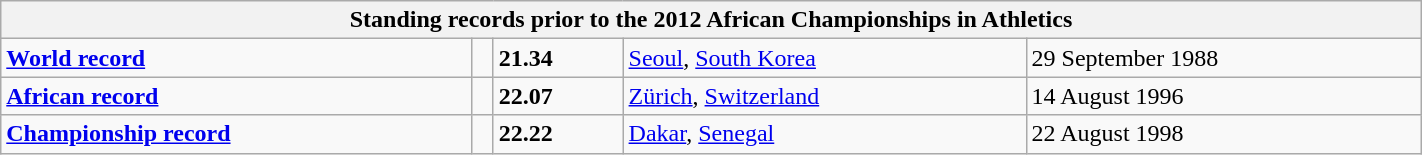<table class="wikitable" width=75%>
<tr>
<th colspan="5">Standing records prior to the 2012 African Championships in Athletics</th>
</tr>
<tr>
<td><strong><a href='#'>World record</a></strong></td>
<td></td>
<td><strong>21.34</strong></td>
<td><a href='#'>Seoul</a>, <a href='#'>South Korea</a></td>
<td>29 September 1988</td>
</tr>
<tr>
<td><strong><a href='#'>African record</a></strong></td>
<td></td>
<td><strong>22.07</strong></td>
<td><a href='#'>Zürich</a>, <a href='#'>Switzerland</a></td>
<td>14 August 1996</td>
</tr>
<tr>
<td><strong><a href='#'>Championship record</a></strong></td>
<td></td>
<td><strong>22.22</strong></td>
<td><a href='#'>Dakar</a>, <a href='#'>Senegal</a></td>
<td>22 August 1998</td>
</tr>
</table>
